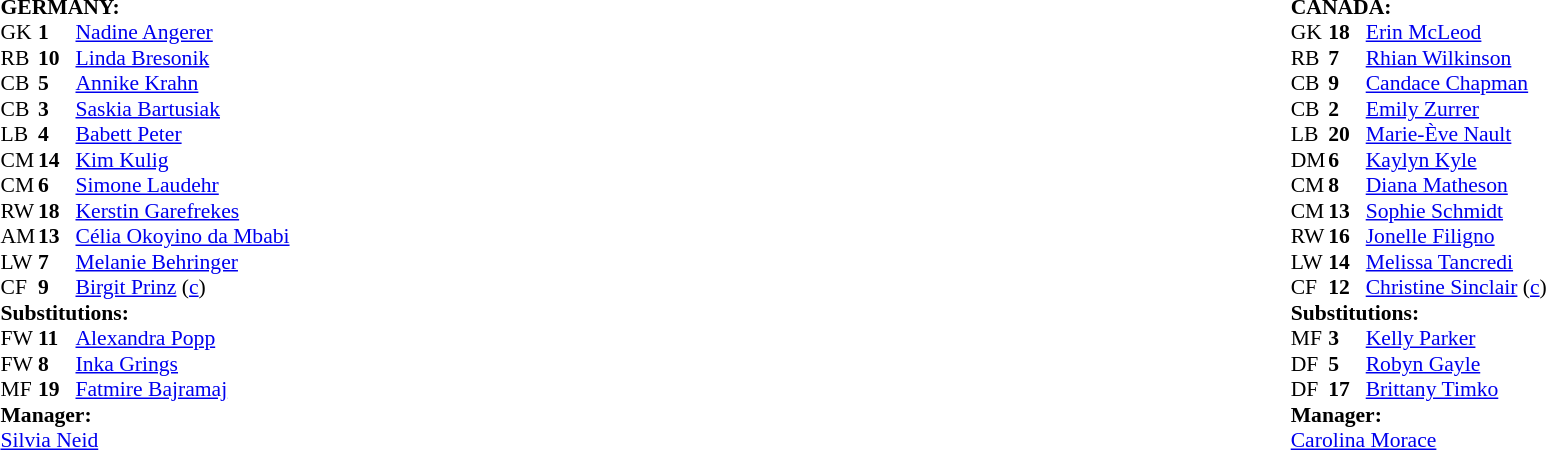<table width="100%">
<tr>
<td valign="top" width="50%"><br><table style="font-size: 90%" cellspacing="0" cellpadding="0">
<tr>
<td colspan=4><br><strong>GERMANY:</strong></td>
</tr>
<tr>
<th width="25"></th>
<th width="25"></th>
</tr>
<tr>
<td>GK</td>
<td><strong>1</strong></td>
<td><a href='#'>Nadine Angerer</a></td>
</tr>
<tr>
<td>RB</td>
<td><strong>10</strong></td>
<td><a href='#'>Linda Bresonik</a></td>
</tr>
<tr>
<td>CB</td>
<td><strong>5</strong></td>
<td><a href='#'>Annike Krahn</a></td>
<td></td>
</tr>
<tr>
<td>CB</td>
<td><strong>3</strong></td>
<td><a href='#'>Saskia Bartusiak</a></td>
</tr>
<tr>
<td>LB</td>
<td><strong>4</strong></td>
<td><a href='#'>Babett Peter</a></td>
</tr>
<tr>
<td>CM</td>
<td><strong>14</strong></td>
<td><a href='#'>Kim Kulig</a></td>
</tr>
<tr>
<td>CM</td>
<td><strong>6</strong></td>
<td><a href='#'>Simone Laudehr</a></td>
<td></td>
</tr>
<tr>
<td>RW</td>
<td><strong>18</strong></td>
<td><a href='#'>Kerstin Garefrekes</a></td>
</tr>
<tr>
<td>AM</td>
<td><strong>13</strong></td>
<td><a href='#'>Célia Okoyino da Mbabi</a></td>
<td></td>
<td></td>
</tr>
<tr>
<td>LW</td>
<td><strong>7</strong></td>
<td><a href='#'>Melanie Behringer</a></td>
<td></td>
<td></td>
</tr>
<tr>
<td>CF</td>
<td><strong>9</strong></td>
<td><a href='#'>Birgit Prinz</a> (<a href='#'>c</a>)</td>
<td></td>
<td></td>
</tr>
<tr>
<td colspan=3><strong>Substitutions:</strong></td>
</tr>
<tr>
<td>FW</td>
<td><strong>11</strong></td>
<td><a href='#'>Alexandra Popp</a></td>
<td></td>
<td></td>
</tr>
<tr>
<td>FW</td>
<td><strong>8</strong></td>
<td><a href='#'>Inka Grings</a></td>
<td></td>
<td></td>
</tr>
<tr>
<td>MF</td>
<td><strong>19</strong></td>
<td><a href='#'>Fatmire Bajramaj</a></td>
<td></td>
<td></td>
</tr>
<tr>
<td colspan=3><strong>Manager:</strong></td>
</tr>
<tr>
<td colspan=3><a href='#'>Silvia Neid</a></td>
</tr>
</table>
</td>
<td valign="top"></td>
<td valign="top" width="50%"><br><table style="font-size: 90%" cellspacing="0" cellpadding="0" align="center">
<tr>
<td colspan=4><br><strong>CANADA:</strong></td>
</tr>
<tr>
<th width=25></th>
<th width=25></th>
</tr>
<tr>
<td>GK</td>
<td><strong>18</strong></td>
<td><a href='#'>Erin McLeod</a></td>
</tr>
<tr>
<td>RB</td>
<td><strong>7</strong></td>
<td><a href='#'>Rhian Wilkinson</a></td>
</tr>
<tr>
<td>CB</td>
<td><strong>9</strong></td>
<td><a href='#'>Candace Chapman</a></td>
</tr>
<tr>
<td>CB</td>
<td><strong>2</strong></td>
<td><a href='#'>Emily Zurrer</a></td>
</tr>
<tr>
<td>LB</td>
<td><strong>20</strong></td>
<td><a href='#'>Marie-Ève Nault</a></td>
<td></td>
<td></td>
</tr>
<tr>
<td>DM</td>
<td><strong>6</strong></td>
<td><a href='#'>Kaylyn Kyle</a></td>
<td></td>
<td></td>
</tr>
<tr>
<td>CM</td>
<td><strong>8</strong></td>
<td><a href='#'>Diana Matheson</a></td>
</tr>
<tr>
<td>CM</td>
<td><strong>13</strong></td>
<td><a href='#'>Sophie Schmidt</a></td>
</tr>
<tr>
<td>RW</td>
<td><strong>16</strong></td>
<td><a href='#'>Jonelle Filigno</a></td>
</tr>
<tr>
<td>LW</td>
<td><strong>14</strong></td>
<td><a href='#'>Melissa Tancredi</a></td>
<td></td>
<td></td>
</tr>
<tr>
<td>CF</td>
<td><strong>12</strong></td>
<td><a href='#'>Christine Sinclair</a> (<a href='#'>c</a>)</td>
</tr>
<tr>
<td colspan=3><strong>Substitutions:</strong></td>
</tr>
<tr>
<td>MF</td>
<td><strong>3</strong></td>
<td><a href='#'>Kelly Parker</a></td>
<td></td>
<td></td>
</tr>
<tr>
<td>DF</td>
<td><strong>5</strong></td>
<td><a href='#'>Robyn Gayle</a></td>
<td></td>
<td></td>
</tr>
<tr>
<td>DF</td>
<td><strong>17</strong></td>
<td><a href='#'>Brittany Timko</a></td>
<td></td>
<td></td>
</tr>
<tr>
<td colspan=3><strong>Manager:</strong></td>
</tr>
<tr>
<td colspan=3> <a href='#'>Carolina Morace</a></td>
</tr>
</table>
</td>
</tr>
</table>
